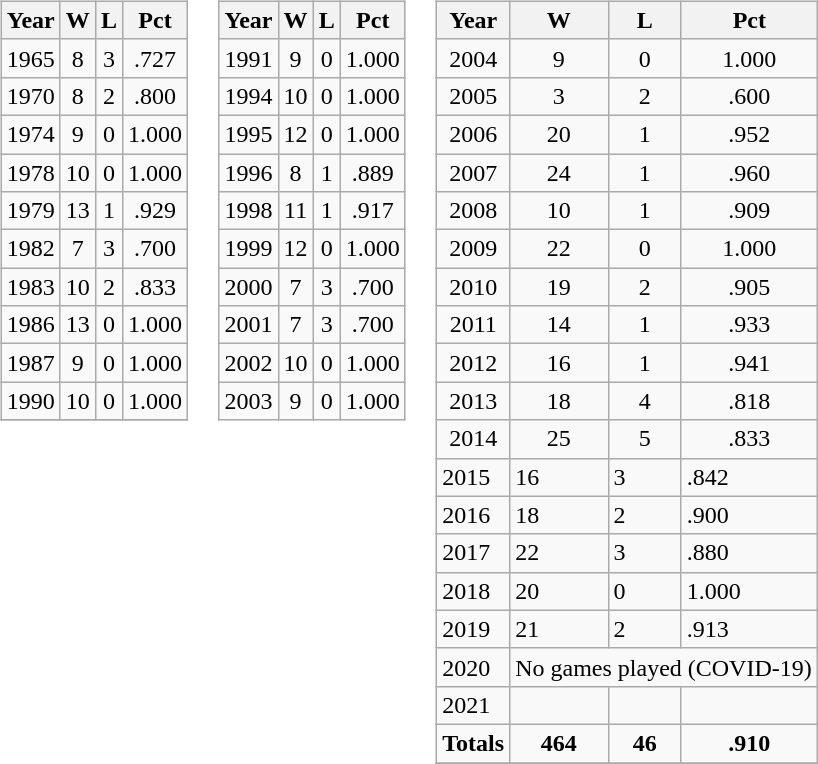<table>
<tr>
<td valign="top"><br><table class="wikitable">
<tr>
<th>Year</th>
<th>W</th>
<th>L</th>
<th>Pct</th>
</tr>
<tr align=center>
<td>1965</td>
<td>8</td>
<td>3</td>
<td>.727</td>
</tr>
<tr align=center>
<td>1970</td>
<td>8</td>
<td>2</td>
<td>.800</td>
</tr>
<tr align=center>
<td>1974</td>
<td>9</td>
<td>0</td>
<td>1.000</td>
</tr>
<tr align=center>
<td>1978</td>
<td>10</td>
<td>0</td>
<td>1.000</td>
</tr>
<tr align=center>
<td>1979</td>
<td>13</td>
<td>1</td>
<td>.929</td>
</tr>
<tr align=center>
<td>1982</td>
<td>7</td>
<td>3</td>
<td>.700</td>
</tr>
<tr align=center>
<td>1983</td>
<td>10</td>
<td>2</td>
<td>.833</td>
</tr>
<tr align=center>
<td>1986</td>
<td>13</td>
<td>0</td>
<td>1.000</td>
</tr>
<tr align=center>
<td>1987</td>
<td>9</td>
<td>0</td>
<td>1.000</td>
</tr>
<tr align=center>
<td>1990</td>
<td>10</td>
<td>0</td>
<td>1.000</td>
</tr>
<tr>
</tr>
</table>
</td>
<td valign="top"><br><table class="wikitable">
<tr>
<th>Year</th>
<th>W</th>
<th>L</th>
<th>Pct</th>
</tr>
<tr align=center>
<td>1991</td>
<td>9</td>
<td>0</td>
<td>1.000</td>
</tr>
<tr align=center>
<td>1994</td>
<td>10</td>
<td>0</td>
<td>1.000</td>
</tr>
<tr align=center>
<td>1995</td>
<td>12</td>
<td>0</td>
<td>1.000</td>
</tr>
<tr align=center>
<td>1996</td>
<td>8</td>
<td>1</td>
<td>.889</td>
</tr>
<tr align=center>
<td>1998</td>
<td>11</td>
<td>1</td>
<td>.917</td>
</tr>
<tr align=center>
<td>1999</td>
<td>12</td>
<td>0</td>
<td>1.000</td>
</tr>
<tr align=center>
<td>2000</td>
<td>7</td>
<td>3</td>
<td>.700</td>
</tr>
<tr align=center>
<td>2001</td>
<td>7</td>
<td>3</td>
<td>.700</td>
</tr>
<tr align=center>
<td>2002</td>
<td>10</td>
<td>0</td>
<td>1.000</td>
</tr>
<tr align=center>
<td>2003</td>
<td>9</td>
<td>0</td>
<td>1.000</td>
</tr>
</table>
</td>
<td valign="top"><br><table class="wikitable">
<tr>
<th>Year</th>
<th>W</th>
<th>L</th>
<th>Pct</th>
</tr>
<tr align=center>
<td>2004</td>
<td>9</td>
<td>0</td>
<td>1.000</td>
</tr>
<tr align=center>
<td>2005</td>
<td>3</td>
<td>2</td>
<td>.600</td>
</tr>
<tr align=center>
<td>2006</td>
<td>20</td>
<td>1</td>
<td>.952</td>
</tr>
<tr align=center>
<td>2007</td>
<td>24</td>
<td>1</td>
<td>.960</td>
</tr>
<tr align=center>
<td>2008</td>
<td>10</td>
<td>1</td>
<td>.909</td>
</tr>
<tr align=center>
<td>2009</td>
<td>22</td>
<td>0</td>
<td>1.000</td>
</tr>
<tr align=center>
<td>2010</td>
<td>19</td>
<td>2</td>
<td>.905</td>
</tr>
<tr align=center>
<td>2011</td>
<td>14</td>
<td>1</td>
<td>.933</td>
</tr>
<tr align=center>
<td>2012</td>
<td>16</td>
<td>1</td>
<td>.941</td>
</tr>
<tr align=center>
<td>2013</td>
<td>18</td>
<td>4</td>
<td>.818</td>
</tr>
<tr align=center>
<td>2014</td>
<td>25</td>
<td>5</td>
<td>.833</td>
</tr>
<tr>
<td>2015</td>
<td>16</td>
<td>3</td>
<td>.842</td>
</tr>
<tr>
<td>2016</td>
<td>18</td>
<td>2</td>
<td>.900</td>
</tr>
<tr>
<td>2017</td>
<td>22</td>
<td>3</td>
<td>.880</td>
</tr>
<tr>
<td>2018</td>
<td>20</td>
<td>0</td>
<td>1.000</td>
</tr>
<tr>
<td>2019</td>
<td>21</td>
<td>2</td>
<td>.913</td>
</tr>
<tr>
<td>2020</td>
<td colspan="3">No games played (COVID-19)</td>
</tr>
<tr>
<td>2021</td>
<td></td>
<td></td>
<td></td>
</tr>
<tr align="center">
<td><strong>Totals</strong></td>
<td><strong>464</strong></td>
<td><strong>46</strong></td>
<td><strong>.910</strong></td>
</tr>
<tr>
</tr>
</table>
</td>
</tr>
</table>
